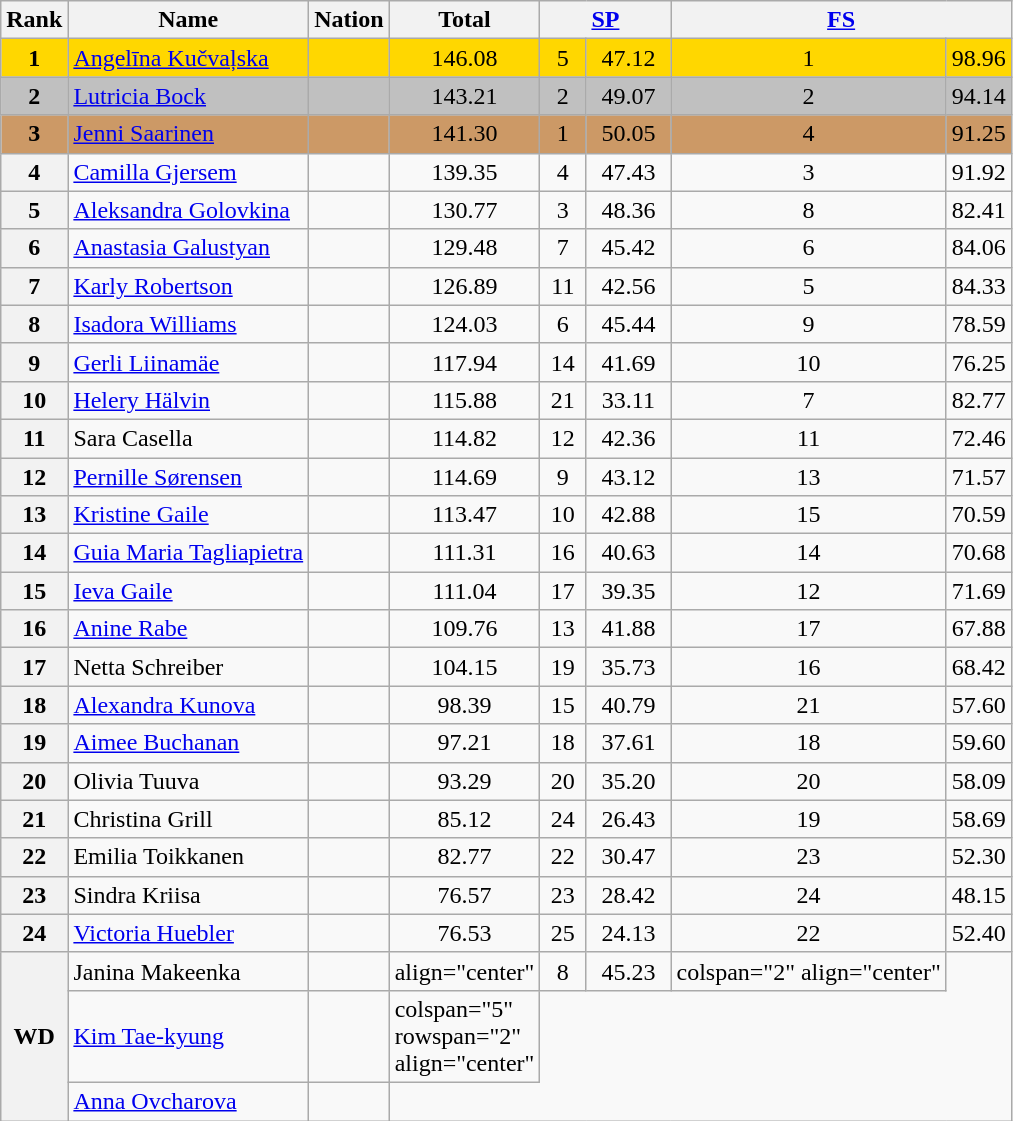<table class="wikitable sortable">
<tr>
<th>Rank</th>
<th>Name</th>
<th>Nation</th>
<th width="80px">Total</th>
<th colspan="2" width="80px"><a href='#'>SP</a></th>
<th colspan="2" width="80px"><a href='#'>FS</a></th>
</tr>
<tr bgcolor="gold">
<td align="center"><strong>1</strong></td>
<td><a href='#'>Angelīna Kučvaļska</a></td>
<td></td>
<td align="center">146.08</td>
<td align="center">5</td>
<td align="center">47.12</td>
<td align="center">1</td>
<td align="center">98.96</td>
</tr>
<tr bgcolor="silver">
<td align="center"><strong>2</strong></td>
<td><a href='#'>Lutricia Bock</a></td>
<td></td>
<td align="center">143.21</td>
<td align="center">2</td>
<td align="center">49.07</td>
<td align="center">2</td>
<td align="center">94.14</td>
</tr>
<tr bgcolor="cc9966">
<td align="center"><strong>3</strong></td>
<td><a href='#'>Jenni Saarinen</a></td>
<td></td>
<td align="center">141.30</td>
<td align="center">1</td>
<td align="center">50.05</td>
<td align="center">4</td>
<td align="center">91.25</td>
</tr>
<tr>
<th>4</th>
<td><a href='#'>Camilla Gjersem</a></td>
<td></td>
<td align="center">139.35</td>
<td align="center">4</td>
<td align="center">47.43</td>
<td align="center">3</td>
<td align="center">91.92</td>
</tr>
<tr>
<th>5</th>
<td><a href='#'>Aleksandra Golovkina</a></td>
<td></td>
<td align="center">130.77</td>
<td align="center">3</td>
<td align="center">48.36</td>
<td align="center">8</td>
<td align="center">82.41</td>
</tr>
<tr>
<th>6</th>
<td><a href='#'>Anastasia Galustyan</a></td>
<td></td>
<td align="center">129.48</td>
<td align="center">7</td>
<td align="center">45.42</td>
<td align="center">6</td>
<td align="center">84.06</td>
</tr>
<tr>
<th>7</th>
<td><a href='#'>Karly Robertson</a></td>
<td></td>
<td align="center">126.89</td>
<td align="center">11</td>
<td align="center">42.56</td>
<td align="center">5</td>
<td align="center">84.33</td>
</tr>
<tr>
<th>8</th>
<td><a href='#'>Isadora Williams</a></td>
<td></td>
<td align="center">124.03</td>
<td align="center">6</td>
<td align="center">45.44</td>
<td align="center">9</td>
<td align="center">78.59</td>
</tr>
<tr>
<th>9</th>
<td><a href='#'>Gerli Liinamäe</a></td>
<td></td>
<td align="center">117.94</td>
<td align="center">14</td>
<td align="center">41.69</td>
<td align="center">10</td>
<td align="center">76.25</td>
</tr>
<tr>
<th>10</th>
<td><a href='#'>Helery Hälvin</a></td>
<td></td>
<td align="center">115.88</td>
<td align="center">21</td>
<td align="center">33.11</td>
<td align="center">7</td>
<td align="center">82.77</td>
</tr>
<tr>
<th>11</th>
<td>Sara Casella</td>
<td></td>
<td align="center">114.82</td>
<td align="center">12</td>
<td align="center">42.36</td>
<td align="center">11</td>
<td align="center">72.46</td>
</tr>
<tr>
<th>12</th>
<td><a href='#'>Pernille Sørensen</a></td>
<td></td>
<td align="center">114.69</td>
<td align="center">9</td>
<td align="center">43.12</td>
<td align="center">13</td>
<td align="center">71.57</td>
</tr>
<tr>
<th>13</th>
<td><a href='#'>Kristine Gaile</a></td>
<td></td>
<td align="center">113.47</td>
<td align="center">10</td>
<td align="center">42.88</td>
<td align="center">15</td>
<td align="center">70.59</td>
</tr>
<tr>
<th>14</th>
<td><a href='#'>Guia Maria Tagliapietra</a></td>
<td></td>
<td align="center">111.31</td>
<td align="center">16</td>
<td align="center">40.63</td>
<td align="center">14</td>
<td align="center">70.68</td>
</tr>
<tr>
<th>15</th>
<td><a href='#'>Ieva Gaile</a></td>
<td></td>
<td align="center">111.04</td>
<td align="center">17</td>
<td align="center">39.35</td>
<td align="center">12</td>
<td align="center">71.69</td>
</tr>
<tr>
<th>16</th>
<td><a href='#'>Anine Rabe</a></td>
<td></td>
<td align="center">109.76</td>
<td align="center">13</td>
<td align="center">41.88</td>
<td align="center">17</td>
<td align="center">67.88</td>
</tr>
<tr>
<th>17</th>
<td>Netta Schreiber</td>
<td></td>
<td align="center">104.15</td>
<td align="center">19</td>
<td align="center">35.73</td>
<td align="center">16</td>
<td align="center">68.42</td>
</tr>
<tr>
<th>18</th>
<td><a href='#'>Alexandra Kunova</a></td>
<td></td>
<td align="center">98.39</td>
<td align="center">15</td>
<td align="center">40.79</td>
<td align="center">21</td>
<td align="center">57.60</td>
</tr>
<tr>
<th>19</th>
<td><a href='#'>Aimee Buchanan</a></td>
<td></td>
<td align="center">97.21</td>
<td align="center">18</td>
<td align="center">37.61</td>
<td align="center">18</td>
<td align="center">59.60</td>
</tr>
<tr>
<th>20</th>
<td>Olivia Tuuva</td>
<td></td>
<td align="center">93.29</td>
<td align="center">20</td>
<td align="center">35.20</td>
<td align="center">20</td>
<td align="center">58.09</td>
</tr>
<tr>
<th>21</th>
<td>Christina Grill</td>
<td></td>
<td align="center">85.12</td>
<td align="center">24</td>
<td align="center">26.43</td>
<td align="center">19</td>
<td align="center">58.69</td>
</tr>
<tr>
<th>22</th>
<td>Emilia Toikkanen</td>
<td></td>
<td align="center">82.77</td>
<td align="center">22</td>
<td align="center">30.47</td>
<td align="center">23</td>
<td align="center">52.30</td>
</tr>
<tr>
<th>23</th>
<td>Sindra Kriisa</td>
<td></td>
<td align="center">76.57</td>
<td align="center">23</td>
<td align="center">28.42</td>
<td align="center">24</td>
<td align="center">48.15</td>
</tr>
<tr>
<th>24</th>
<td><a href='#'>Victoria Huebler</a></td>
<td></td>
<td align="center">76.53</td>
<td align="center">25</td>
<td align="center">24.13</td>
<td align="center">22</td>
<td align="center">52.40</td>
</tr>
<tr>
<th rowspan="3">WD</th>
<td>Janina Makeenka</td>
<td></td>
<td>align="center" </td>
<td align="center">8</td>
<td align="center">45.23</td>
<td>colspan="2" align="center" </td>
</tr>
<tr>
<td><a href='#'>Kim Tae-kyung</a></td>
<td></td>
<td>colspan="5" rowspan="2" align="center" </td>
</tr>
<tr>
<td><a href='#'>Anna Ovcharova</a></td>
<td></td>
</tr>
</table>
